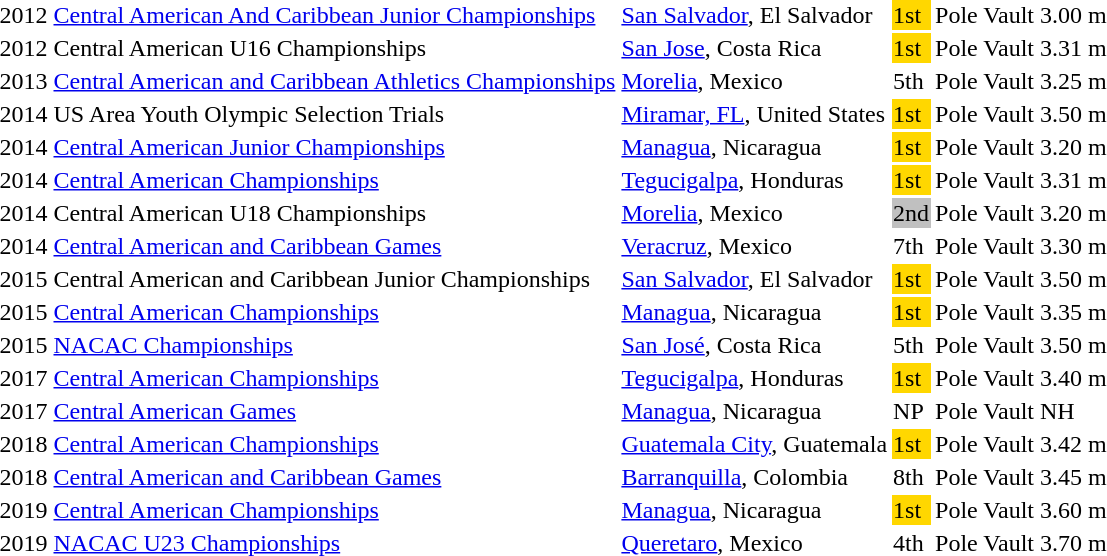<table>
<tr>
<td rowspan=1>2012</td>
<td rowspan=1><a href='#'>Central American And Caribbean Junior Championships</a></td>
<td rowspan=1><a href='#'>San Salvador</a>, El Salvador</td>
<td bgcolor=gold>1st</td>
<td>Pole Vault</td>
<td>3.00 m </td>
</tr>
<tr>
<td rowspan=1>2012</td>
<td rowspan=1>Central American U16 Championships</td>
<td rowspan=1><a href='#'>San Jose</a>, Costa Rica</td>
<td bgcolor=gold>1st</td>
<td>Pole Vault</td>
<td>3.31 m</td>
</tr>
<tr>
<td rowspan=1>2013</td>
<td rowspan=1><a href='#'>Central American and Caribbean Athletics Championships</a></td>
<td rowspan=1><a href='#'>Morelia</a>, Mexico</td>
<td>5th</td>
<td>Pole Vault</td>
<td>3.25 m</td>
</tr>
<tr>
<td rowspan=1>2014</td>
<td rowspan=1>US Area Youth Olympic Selection Trials</td>
<td rowspan=1><a href='#'>Miramar, FL</a>, United States</td>
<td bgcolor=gold>1st</td>
<td>Pole Vault</td>
<td>3.50 m</td>
</tr>
<tr>
<td rowspan=1>2014</td>
<td rowspan=1><a href='#'>Central American Junior Championships</a></td>
<td rowspan=1><a href='#'>Managua</a>, Nicaragua</td>
<td bgcolor=gold>1st</td>
<td>Pole Vault</td>
<td>3.20 m </td>
</tr>
<tr>
<td rowspan=1>2014</td>
<td rowspan=1><a href='#'>Central American Championships</a></td>
<td rowspan=1><a href='#'>Tegucigalpa</a>, Honduras</td>
<td bgcolor=gold>1st</td>
<td>Pole Vault</td>
<td>3.31 m </td>
</tr>
<tr>
<td rowspan=1>2014</td>
<td rowspan=1>Central American U18 Championships</td>
<td rowspan=1><a href='#'>Morelia</a>, Mexico</td>
<td bgcolor=silver>2nd</td>
<td>Pole Vault</td>
<td>3.20 m</td>
</tr>
<tr>
<td rowspan=1>2014</td>
<td rowspan=1><a href='#'>Central American and Caribbean Games</a></td>
<td rowspan=1><a href='#'>Veracruz</a>, Mexico</td>
<td>7th</td>
<td>Pole Vault</td>
<td>3.30 m</td>
</tr>
<tr>
<td rowspan=1>2015</td>
<td rowspan=1>Central American and Caribbean Junior Championships</td>
<td rowspan=1><a href='#'>San Salvador</a>, El Salvador</td>
<td bgcolor=gold>1st</td>
<td>Pole Vault</td>
<td>3.50 m</td>
</tr>
<tr>
<td rowspan=1>2015</td>
<td rowspan=1><a href='#'>Central American Championships</a></td>
<td rowspan=1><a href='#'>Managua</a>, Nicaragua</td>
<td bgcolor=gold>1st</td>
<td>Pole Vault</td>
<td>3.35 m </td>
</tr>
<tr>
<td rowspan=1>2015</td>
<td rowspan=1><a href='#'>NACAC Championships</a></td>
<td rowspan=1><a href='#'>San José</a>, Costa Rica</td>
<td>5th</td>
<td>Pole Vault</td>
<td>3.50 m</td>
</tr>
<tr>
<td rowspan=1>2017</td>
<td rowspan=1><a href='#'>Central American Championships</a></td>
<td rowspan=1><a href='#'>Tegucigalpa</a>, Honduras</td>
<td bgcolor=gold>1st</td>
<td>Pole Vault</td>
<td>3.40 m</td>
</tr>
<tr>
<td rowspan=1>2017</td>
<td rowspan=1><a href='#'>Central American Games</a></td>
<td rowspan=1><a href='#'>Managua</a>, Nicaragua</td>
<td>NP</td>
<td>Pole Vault</td>
<td>NH</td>
</tr>
<tr>
<td rowspan=1>2018</td>
<td rowspan=1><a href='#'>Central American Championships</a></td>
<td rowspan=1><a href='#'>Guatemala City</a>, Guatemala</td>
<td bgcolor=gold>1st</td>
<td>Pole Vault</td>
<td>3.42 m</td>
</tr>
<tr>
<td rowspan=1>2018</td>
<td rowspan=1><a href='#'>Central American and Caribbean Games</a></td>
<td rowspan=1><a href='#'>Barranquilla</a>, Colombia</td>
<td>8th</td>
<td>Pole Vault</td>
<td>3.45 m</td>
</tr>
<tr>
<td rowspan=1>2019</td>
<td rowspan=1><a href='#'>Central American Championships</a></td>
<td rowspan=1><a href='#'>Managua</a>, Nicaragua</td>
<td bgcolor=gold>1st</td>
<td>Pole Vault</td>
<td>3.60 m</td>
</tr>
<tr>
<td rowspan=1>2019</td>
<td rowspan=1><a href='#'>NACAC U23 Championships</a></td>
<td rowspan=1><a href='#'>Queretaro</a>, Mexico</td>
<td>4th</td>
<td>Pole Vault</td>
<td>3.70 m </td>
</tr>
</table>
